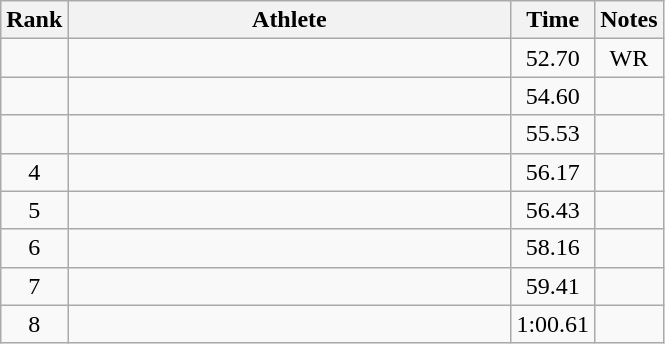<table class="wikitable" style="text-align:center">
<tr>
<th>Rank</th>
<th Style="width:18em">Athlete</th>
<th>Time</th>
<th>Notes</th>
</tr>
<tr>
<td></td>
<td style="text-align:left"></td>
<td>52.70</td>
<td>WR</td>
</tr>
<tr>
<td></td>
<td style="text-align:left"></td>
<td>54.60</td>
<td></td>
</tr>
<tr>
<td></td>
<td style="text-align:left"></td>
<td>55.53</td>
<td></td>
</tr>
<tr>
<td>4</td>
<td style="text-align:left"></td>
<td>56.17</td>
<td></td>
</tr>
<tr>
<td>5</td>
<td style="text-align:left"></td>
<td>56.43</td>
<td></td>
</tr>
<tr>
<td>6</td>
<td style="text-align:left"></td>
<td>58.16</td>
<td></td>
</tr>
<tr>
<td>7</td>
<td style="text-align:left"></td>
<td>59.41</td>
<td></td>
</tr>
<tr>
<td>8</td>
<td style="text-align:left"></td>
<td>1:00.61</td>
<td></td>
</tr>
</table>
